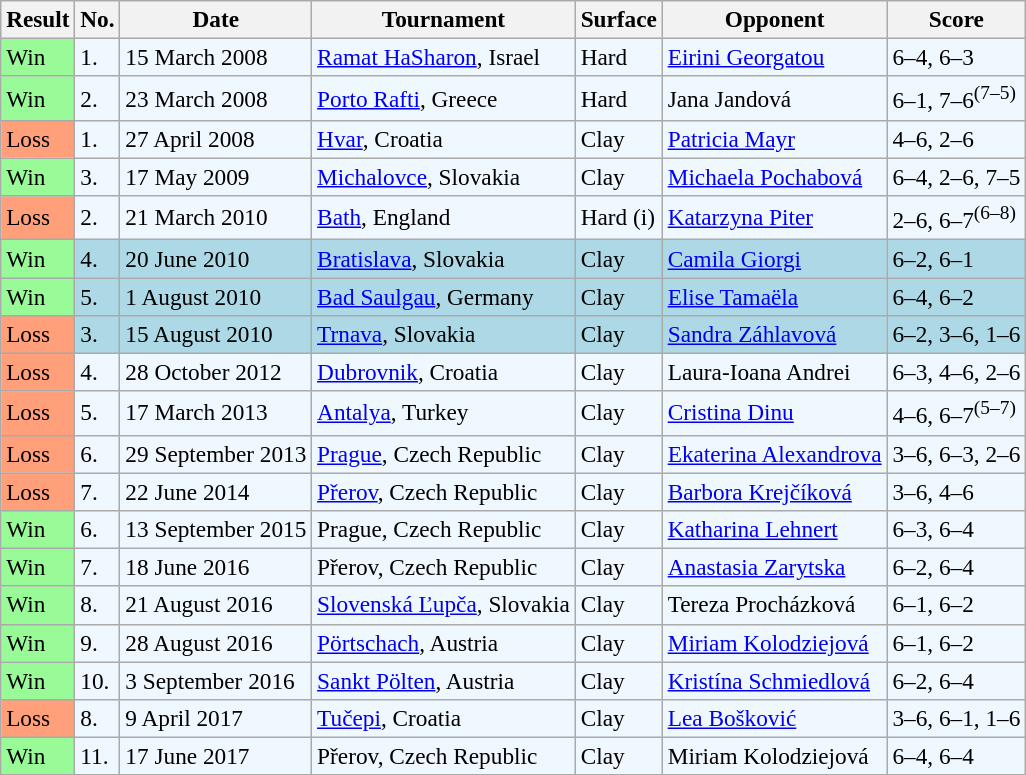<table class="sortable wikitable" style=font-size:97%>
<tr>
<th>Result</th>
<th>No.</th>
<th>Date</th>
<th>Tournament</th>
<th>Surface</th>
<th>Opponent</th>
<th class="unsortable">Score</th>
</tr>
<tr style="background:#f0f8ff;">
<td style="background:#98fb98;">Win</td>
<td>1.</td>
<td>15 March 2008</td>
<td><a href='#'>Ramat HaSharon</a>, Israel</td>
<td>Hard</td>
<td> <a href='#'>Eirini Georgatou</a></td>
<td>6–4, 6–3</td>
</tr>
<tr style="background:#f0f8ff;">
<td style="background:#98fb98;">Win</td>
<td>2.</td>
<td>23 March 2008</td>
<td><a href='#'>Porto Rafti</a>, Greece</td>
<td>Hard</td>
<td> Jana Jandová</td>
<td>6–1, 7–6<sup>(7–5)</sup></td>
</tr>
<tr style="background:#f0f8ff;">
<td style="background:#ffa07a;">Loss</td>
<td>1.</td>
<td>27 April 2008</td>
<td><a href='#'>Hvar</a>, Croatia</td>
<td>Clay</td>
<td> <a href='#'>Patricia Mayr</a></td>
<td>4–6, 2–6</td>
</tr>
<tr style="background:#f0f8ff;">
<td style="background:#98fb98;">Win</td>
<td>3.</td>
<td>17 May 2009</td>
<td><a href='#'>Michalovce</a>, Slovakia</td>
<td>Clay</td>
<td> <a href='#'>Michaela Pochabová</a></td>
<td>6–4, 2–6, 7–5</td>
</tr>
<tr style="background:#f0f8ff;">
<td style="background:#ffa07a;">Loss</td>
<td>2.</td>
<td>21 March 2010</td>
<td><a href='#'>Bath</a>, England</td>
<td>Hard (i)</td>
<td> <a href='#'>Katarzyna Piter</a></td>
<td>2–6, 6–7<sup>(6–8)</sup></td>
</tr>
<tr style="background:lightblue;">
<td style="background:#98fb98;">Win</td>
<td>4.</td>
<td>20 June 2010</td>
<td><a href='#'>Bratislava</a>, Slovakia</td>
<td>Clay</td>
<td> <a href='#'>Camila Giorgi</a></td>
<td>6–2, 6–1</td>
</tr>
<tr style="background:lightblue;">
<td style="background:#98fb98;">Win</td>
<td>5.</td>
<td>1 August 2010</td>
<td><a href='#'>Bad Saulgau</a>, Germany</td>
<td>Clay</td>
<td> <a href='#'>Elise Tamaëla</a></td>
<td>6–4, 6–2</td>
</tr>
<tr style="background:lightblue;">
<td style="background:#ffa07a;">Loss</td>
<td>3.</td>
<td>15 August 2010</td>
<td><a href='#'>Trnava</a>, Slovakia</td>
<td>Clay</td>
<td> <a href='#'>Sandra Záhlavová</a></td>
<td>6–2, 3–6, 1–6</td>
</tr>
<tr style="background:#f0f8ff;">
<td style="background:#ffa07a;">Loss</td>
<td>4.</td>
<td>28 October 2012</td>
<td><a href='#'>Dubrovnik</a>, Croatia</td>
<td>Clay</td>
<td> Laura-Ioana Andrei</td>
<td>6–3, 4–6, 2–6</td>
</tr>
<tr style="background:#f0f8ff;">
<td style="background:#ffa07a;">Loss</td>
<td>5.</td>
<td>17 March 2013</td>
<td><a href='#'>Antalya</a>, Turkey</td>
<td>Clay</td>
<td> <a href='#'>Cristina Dinu</a></td>
<td>4–6, 6–7<sup>(5–7)</sup></td>
</tr>
<tr style="background:#f0f8ff;">
<td style="background:#ffa07a;">Loss</td>
<td>6.</td>
<td>29 September 2013</td>
<td><a href='#'>Prague</a>, Czech Republic</td>
<td>Clay</td>
<td> <a href='#'>Ekaterina Alexandrova</a></td>
<td>3–6, 6–3, 2–6</td>
</tr>
<tr style="background:#f0f8ff;">
<td style="background:#ffa07a;">Loss</td>
<td>7.</td>
<td>22 June 2014</td>
<td><a href='#'>Přerov</a>, Czech Republic</td>
<td>Clay</td>
<td> <a href='#'>Barbora Krejčíková</a></td>
<td>3–6, 4–6</td>
</tr>
<tr style="background:#f0f8ff;">
<td style="background:#98fb98;">Win</td>
<td>6.</td>
<td>13 September 2015</td>
<td>Prague, Czech Republic</td>
<td>Clay</td>
<td> <a href='#'>Katharina Lehnert</a></td>
<td>6–3, 6–4</td>
</tr>
<tr style="background:#f0f8ff;">
<td style="background:#98fb98;">Win</td>
<td>7.</td>
<td>18 June 2016</td>
<td>Přerov, Czech Republic</td>
<td>Clay</td>
<td> <a href='#'>Anastasia Zarytska</a></td>
<td>6–2, 6–4</td>
</tr>
<tr style="background:#f0f8ff;">
<td style="background:#98fb98;">Win</td>
<td>8.</td>
<td>21 August 2016</td>
<td><a href='#'>Slovenská Ľupča</a>, Slovakia</td>
<td>Clay</td>
<td> Tereza Procházková</td>
<td>6–1, 6–2</td>
</tr>
<tr style="background:#f0f8ff;">
<td style="background:#98fb98;">Win</td>
<td>9.</td>
<td>28 August 2016</td>
<td><a href='#'>Pörtschach</a>, Austria</td>
<td>Clay</td>
<td> <a href='#'>Miriam Kolodziejová</a></td>
<td>6–1, 6–2</td>
</tr>
<tr style="background:#f0f8ff;">
<td style="background:#98fb98;">Win</td>
<td>10.</td>
<td>3 September 2016</td>
<td><a href='#'>Sankt Pölten</a>, Austria</td>
<td>Clay</td>
<td> <a href='#'>Kristína Schmiedlová</a></td>
<td>6–2, 6–4</td>
</tr>
<tr style="background:#f0f8ff;">
<td style="background:#ffa07a;">Loss</td>
<td>8.</td>
<td>9 April 2017</td>
<td><a href='#'>Tučepi</a>, Croatia</td>
<td>Clay</td>
<td> <a href='#'>Lea Bošković</a></td>
<td>3–6, 6–1, 1–6</td>
</tr>
<tr style="background:#f0f8ff;">
<td style="background:#98fb98;">Win</td>
<td>11.</td>
<td>17 June 2017</td>
<td>Přerov, Czech Republic</td>
<td>Clay</td>
<td> Miriam Kolodziejová</td>
<td>6–4, 6–4</td>
</tr>
</table>
